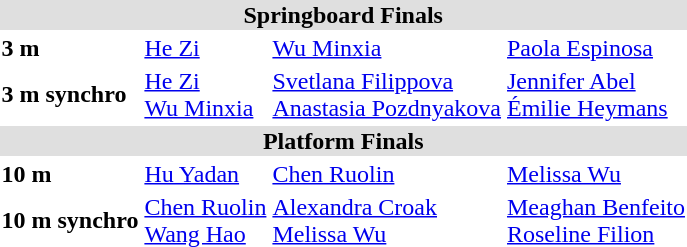<table>
<tr style="background:#dfdfdf;">
<td colspan="4" style="text-align:center;"><strong>Springboard Finals</strong></td>
</tr>
<tr>
<th scope=row style="text-align:left">3 m <br></th>
<td><a href='#'>He Zi</a><br><small></small></td>
<td><a href='#'>Wu Minxia</a><br><small></small></td>
<td><a href='#'>Paola Espinosa</a><br><small></small></td>
</tr>
<tr>
<th scope=row style="text-align:left">3 m synchro <br></th>
<td><a href='#'>He Zi</a><br><a href='#'>Wu Minxia</a><br><small></small></td>
<td><a href='#'>Svetlana Filippova</a><br><a href='#'>Anastasia Pozdnyakova</a><br><small></small></td>
<td><a href='#'>Jennifer Abel</a><br><a href='#'>Émilie Heymans</a><br><small></small></td>
</tr>
<tr style="background:#dfdfdf;">
<td colspan="4" style="text-align:center;"><strong>Platform Finals</strong></td>
</tr>
<tr>
<th scope=row style="text-align:left">10 m <br></th>
<td><a href='#'>Hu Yadan</a><br><small></small></td>
<td><a href='#'>Chen Ruolin</a><br><small></small></td>
<td><a href='#'>Melissa Wu</a><br><small></small></td>
</tr>
<tr>
<th scope=row style="text-align:left">10 m synchro <br></th>
<td><a href='#'>Chen Ruolin</a><br><a href='#'>Wang Hao</a><br><small></small></td>
<td><a href='#'>Alexandra Croak</a><br><a href='#'>Melissa Wu</a><br><small></small></td>
<td><a href='#'>Meaghan Benfeito</a><br><a href='#'>Roseline Filion</a><br><small></small></td>
</tr>
</table>
